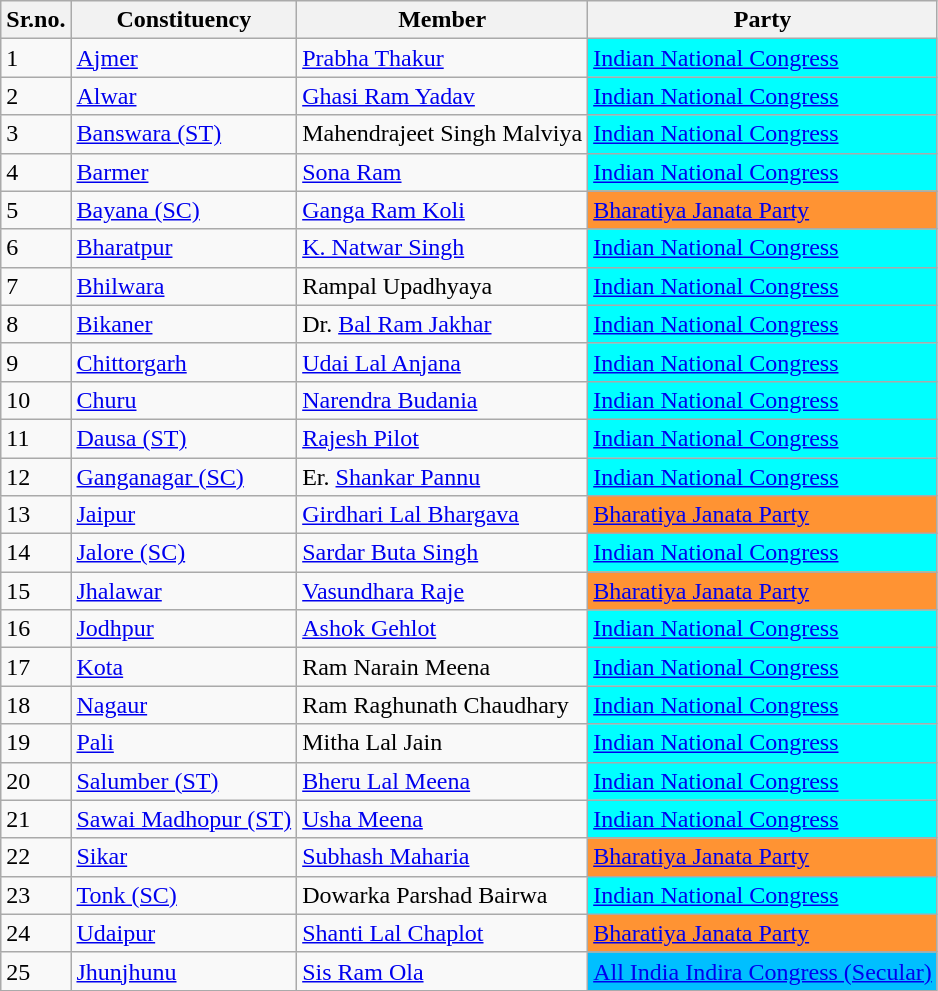<table class="wikitable sortable">
<tr>
<th>Sr.no.</th>
<th>Constituency</th>
<th>Member</th>
<th>Party</th>
</tr>
<tr>
<td>1</td>
<td><a href='#'>Ajmer</a></td>
<td><a href='#'>Prabha Thakur</a></td>
<td bgcolor=#00FFFF><a href='#'>Indian National Congress</a></td>
</tr>
<tr>
<td>2</td>
<td><a href='#'>Alwar</a></td>
<td><a href='#'>Ghasi Ram Yadav</a></td>
<td bgcolor=#00FFFF><a href='#'>Indian National Congress</a></td>
</tr>
<tr>
<td>3</td>
<td><a href='#'>Banswara (ST)</a></td>
<td>Mahendrajeet Singh Malviya</td>
<td bgcolor=#00FFFF><a href='#'>Indian National Congress</a></td>
</tr>
<tr>
<td>4</td>
<td><a href='#'>Barmer</a></td>
<td><a href='#'>Sona Ram</a></td>
<td bgcolor=#00FFFF><a href='#'>Indian National Congress</a></td>
</tr>
<tr>
<td>5</td>
<td><a href='#'>Bayana (SC)</a></td>
<td><a href='#'>Ganga Ram Koli</a></td>
<td bgcolor=#FF9333><a href='#'>Bharatiya Janata Party</a></td>
</tr>
<tr>
<td>6</td>
<td><a href='#'>Bharatpur</a></td>
<td><a href='#'>K. Natwar Singh</a></td>
<td bgcolor=#00FFFF><a href='#'>Indian National Congress</a></td>
</tr>
<tr>
<td>7</td>
<td><a href='#'>Bhilwara</a></td>
<td>Rampal Upadhyaya</td>
<td bgcolor=#00FFFF><a href='#'>Indian National Congress</a></td>
</tr>
<tr>
<td>8</td>
<td><a href='#'>Bikaner</a></td>
<td>Dr. <a href='#'>Bal Ram Jakhar</a></td>
<td bgcolor=#00FFFF><a href='#'>Indian National Congress</a></td>
</tr>
<tr>
<td>9</td>
<td><a href='#'>Chittorgarh</a></td>
<td><a href='#'>Udai Lal Anjana</a></td>
<td bgcolor=#00FFFF><a href='#'>Indian National Congress</a></td>
</tr>
<tr>
<td>10</td>
<td><a href='#'>Churu</a></td>
<td><a href='#'>Narendra Budania</a></td>
<td bgcolor=#00FFFF><a href='#'>Indian National Congress</a></td>
</tr>
<tr>
<td>11</td>
<td><a href='#'>Dausa (ST)</a></td>
<td><a href='#'>Rajesh Pilot</a></td>
<td bgcolor=#00FFFF><a href='#'>Indian National Congress</a></td>
</tr>
<tr>
<td>12</td>
<td><a href='#'>Ganganagar (SC)</a></td>
<td>Er. <a href='#'>Shankar Pannu</a></td>
<td bgcolor=#00FFFF><a href='#'>Indian National Congress</a></td>
</tr>
<tr>
<td>13</td>
<td><a href='#'>Jaipur</a></td>
<td><a href='#'>Girdhari Lal Bhargava</a></td>
<td bgcolor=#FF9333><a href='#'>Bharatiya Janata Party</a></td>
</tr>
<tr>
<td>14</td>
<td><a href='#'>Jalore (SC)</a></td>
<td><a href='#'>Sardar Buta Singh</a></td>
<td bgcolor=#00FFFF><a href='#'>Indian National Congress</a></td>
</tr>
<tr>
<td>15</td>
<td><a href='#'>Jhalawar</a></td>
<td><a href='#'>Vasundhara Raje</a></td>
<td bgcolor=#FF9333><a href='#'>Bharatiya Janata Party</a></td>
</tr>
<tr>
<td>16</td>
<td><a href='#'>Jodhpur</a></td>
<td><a href='#'>Ashok Gehlot</a></td>
<td bgcolor=#00FFFF><a href='#'>Indian National Congress</a></td>
</tr>
<tr>
<td>17</td>
<td><a href='#'>Kota</a></td>
<td>Ram Narain Meena</td>
<td bgcolor=#00FFFF><a href='#'>Indian National Congress</a></td>
</tr>
<tr>
<td>18</td>
<td><a href='#'>Nagaur</a></td>
<td>Ram Raghunath Chaudhary</td>
<td bgcolor=#00FFFF><a href='#'>Indian National Congress</a></td>
</tr>
<tr>
<td>19</td>
<td><a href='#'>Pali</a></td>
<td>Mitha Lal Jain</td>
<td bgcolor=#00FFFF><a href='#'>Indian National Congress</a></td>
</tr>
<tr>
<td>20</td>
<td><a href='#'>Salumber (ST)</a></td>
<td><a href='#'>Bheru Lal Meena</a></td>
<td bgcolor=#00FFFF><a href='#'>Indian National Congress</a></td>
</tr>
<tr>
<td>21</td>
<td><a href='#'>Sawai Madhopur (ST)</a></td>
<td><a href='#'>Usha Meena</a></td>
<td bgcolor=#00FFFF><a href='#'>Indian National Congress</a></td>
</tr>
<tr>
<td>22</td>
<td><a href='#'>Sikar</a></td>
<td><a href='#'>Subhash Maharia</a></td>
<td bgcolor=#FF9333><a href='#'>Bharatiya Janata Party</a></td>
</tr>
<tr>
<td>23</td>
<td><a href='#'>Tonk (SC)</a></td>
<td>Dowarka Parshad Bairwa</td>
<td bgcolor=#00FFFF><a href='#'>Indian National Congress</a></td>
</tr>
<tr>
<td>24</td>
<td><a href='#'>Udaipur</a></td>
<td><a href='#'>Shanti Lal Chaplot</a></td>
<td bgcolor=#FF9333><a href='#'>Bharatiya Janata Party</a></td>
</tr>
<tr>
<td>25</td>
<td><a href='#'>Jhunjhunu</a></td>
<td><a href='#'>Sis Ram Ola</a></td>
<td bgcolor=#00BFFF><a href='#'>All India Indira Congress (Secular)</a></td>
</tr>
</table>
